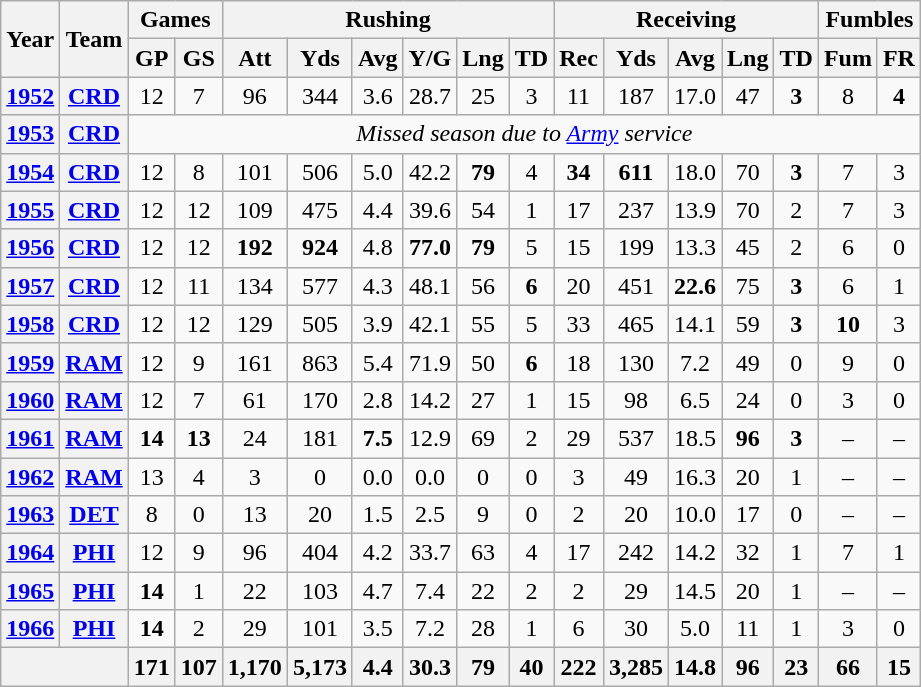<table class= "wikitable" style="text-align:center;">
<tr>
<th rowspan="2">Year</th>
<th rowspan="2">Team</th>
<th colspan="2">Games</th>
<th colspan="6">Rushing</th>
<th colspan="5">Receiving</th>
<th colspan="2">Fumbles</th>
</tr>
<tr>
<th>GP</th>
<th>GS</th>
<th>Att</th>
<th>Yds</th>
<th>Avg</th>
<th>Y/G</th>
<th>Lng</th>
<th>TD</th>
<th>Rec</th>
<th>Yds</th>
<th>Avg</th>
<th>Lng</th>
<th>TD</th>
<th>Fum</th>
<th>FR</th>
</tr>
<tr>
<th><a href='#'>1952</a></th>
<th><a href='#'>CRD</a></th>
<td>12</td>
<td>7</td>
<td>96</td>
<td>344</td>
<td>3.6</td>
<td>28.7</td>
<td>25</td>
<td>3</td>
<td>11</td>
<td>187</td>
<td>17.0</td>
<td>47</td>
<td><strong>3</strong></td>
<td>8</td>
<td><strong>4</strong></td>
</tr>
<tr>
<th><a href='#'>1953</a></th>
<th><a href='#'>CRD</a></th>
<td colspan="15"><em>Missed season due to <a href='#'>Army</a> service</em></td>
</tr>
<tr>
<th><a href='#'>1954</a></th>
<th><a href='#'>CRD</a></th>
<td>12</td>
<td>8</td>
<td>101</td>
<td>506</td>
<td>5.0</td>
<td>42.2</td>
<td><strong>79</strong></td>
<td>4</td>
<td><strong>34</strong></td>
<td><strong>611</strong></td>
<td>18.0</td>
<td>70</td>
<td><strong>3</strong></td>
<td>7</td>
<td>3</td>
</tr>
<tr>
<th><a href='#'>1955</a></th>
<th><a href='#'>CRD</a></th>
<td>12</td>
<td>12</td>
<td>109</td>
<td>475</td>
<td>4.4</td>
<td>39.6</td>
<td>54</td>
<td>1</td>
<td>17</td>
<td>237</td>
<td>13.9</td>
<td>70</td>
<td>2</td>
<td>7</td>
<td>3</td>
</tr>
<tr>
<th><a href='#'>1956</a></th>
<th><a href='#'>CRD</a></th>
<td>12</td>
<td>12</td>
<td><strong>192</strong></td>
<td><strong>924</strong></td>
<td>4.8</td>
<td><strong>77.0</strong></td>
<td><strong>79</strong></td>
<td>5</td>
<td>15</td>
<td>199</td>
<td>13.3</td>
<td>45</td>
<td>2</td>
<td>6</td>
<td>0</td>
</tr>
<tr>
<th><a href='#'>1957</a></th>
<th><a href='#'>CRD</a></th>
<td>12</td>
<td>11</td>
<td>134</td>
<td>577</td>
<td>4.3</td>
<td>48.1</td>
<td>56</td>
<td><strong>6</strong></td>
<td>20</td>
<td>451</td>
<td><strong>22.6</strong></td>
<td>75</td>
<td><strong>3</strong></td>
<td>6</td>
<td>1</td>
</tr>
<tr>
<th><a href='#'>1958</a></th>
<th><a href='#'>CRD</a></th>
<td>12</td>
<td>12</td>
<td>129</td>
<td>505</td>
<td>3.9</td>
<td>42.1</td>
<td>55</td>
<td>5</td>
<td>33</td>
<td>465</td>
<td>14.1</td>
<td>59</td>
<td><strong>3</strong></td>
<td><strong>10</strong></td>
<td>3</td>
</tr>
<tr>
<th><a href='#'>1959</a></th>
<th><a href='#'>RAM</a></th>
<td>12</td>
<td>9</td>
<td>161</td>
<td>863</td>
<td>5.4</td>
<td>71.9</td>
<td>50</td>
<td><strong>6</strong></td>
<td>18</td>
<td>130</td>
<td>7.2</td>
<td>49</td>
<td>0</td>
<td>9</td>
<td>0</td>
</tr>
<tr>
<th><a href='#'>1960</a></th>
<th><a href='#'>RAM</a></th>
<td>12</td>
<td>7</td>
<td>61</td>
<td>170</td>
<td>2.8</td>
<td>14.2</td>
<td>27</td>
<td>1</td>
<td>15</td>
<td>98</td>
<td>6.5</td>
<td>24</td>
<td>0</td>
<td>3</td>
<td>0</td>
</tr>
<tr>
<th><a href='#'>1961</a></th>
<th><a href='#'>RAM</a></th>
<td><strong>14</strong></td>
<td><strong>13</strong></td>
<td>24</td>
<td>181</td>
<td><strong>7.5</strong></td>
<td>12.9</td>
<td>69</td>
<td>2</td>
<td>29</td>
<td>537</td>
<td>18.5</td>
<td><strong>96</strong></td>
<td><strong>3</strong></td>
<td>–</td>
<td>–</td>
</tr>
<tr>
<th><a href='#'>1962</a></th>
<th><a href='#'>RAM</a></th>
<td>13</td>
<td>4</td>
<td>3</td>
<td>0</td>
<td>0.0</td>
<td>0.0</td>
<td>0</td>
<td>0</td>
<td>3</td>
<td>49</td>
<td>16.3</td>
<td>20</td>
<td>1</td>
<td>–</td>
<td>–</td>
</tr>
<tr>
<th><a href='#'>1963</a></th>
<th><a href='#'>DET</a></th>
<td>8</td>
<td>0</td>
<td>13</td>
<td>20</td>
<td>1.5</td>
<td>2.5</td>
<td>9</td>
<td>0</td>
<td>2</td>
<td>20</td>
<td>10.0</td>
<td>17</td>
<td>0</td>
<td>–</td>
<td>–</td>
</tr>
<tr>
<th><a href='#'>1964</a></th>
<th><a href='#'>PHI</a></th>
<td>12</td>
<td>9</td>
<td>96</td>
<td>404</td>
<td>4.2</td>
<td>33.7</td>
<td>63</td>
<td>4</td>
<td>17</td>
<td>242</td>
<td>14.2</td>
<td>32</td>
<td>1</td>
<td>7</td>
<td>1</td>
</tr>
<tr>
<th><a href='#'>1965</a></th>
<th><a href='#'>PHI</a></th>
<td><strong>14</strong></td>
<td>1</td>
<td>22</td>
<td>103</td>
<td>4.7</td>
<td>7.4</td>
<td>22</td>
<td>2</td>
<td>2</td>
<td>29</td>
<td>14.5</td>
<td>20</td>
<td>1</td>
<td>–</td>
<td>–</td>
</tr>
<tr>
<th><a href='#'>1966</a></th>
<th><a href='#'>PHI</a></th>
<td><strong>14</strong></td>
<td>2</td>
<td>29</td>
<td>101</td>
<td>3.5</td>
<td>7.2</td>
<td>28</td>
<td>1</td>
<td>6</td>
<td>30</td>
<td>5.0</td>
<td>11</td>
<td>1</td>
<td>3</td>
<td>0</td>
</tr>
<tr>
<th colspan="2"></th>
<th>171</th>
<th>107</th>
<th>1,170</th>
<th>5,173</th>
<th>4.4</th>
<th>30.3</th>
<th>79</th>
<th>40</th>
<th>222</th>
<th>3,285</th>
<th>14.8</th>
<th>96</th>
<th>23</th>
<th>66</th>
<th>15</th>
</tr>
</table>
